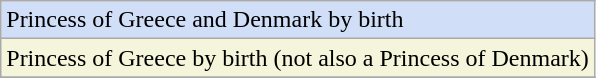<table class="wikitable">
<tr>
<td style="background:#d0def8">Princess of Greece and Denmark by birth</td>
</tr>
<tr>
<td style="background:beige">Princess of Greece by birth (not also a Princess of Denmark)</td>
</tr>
<tr>
</tr>
</table>
